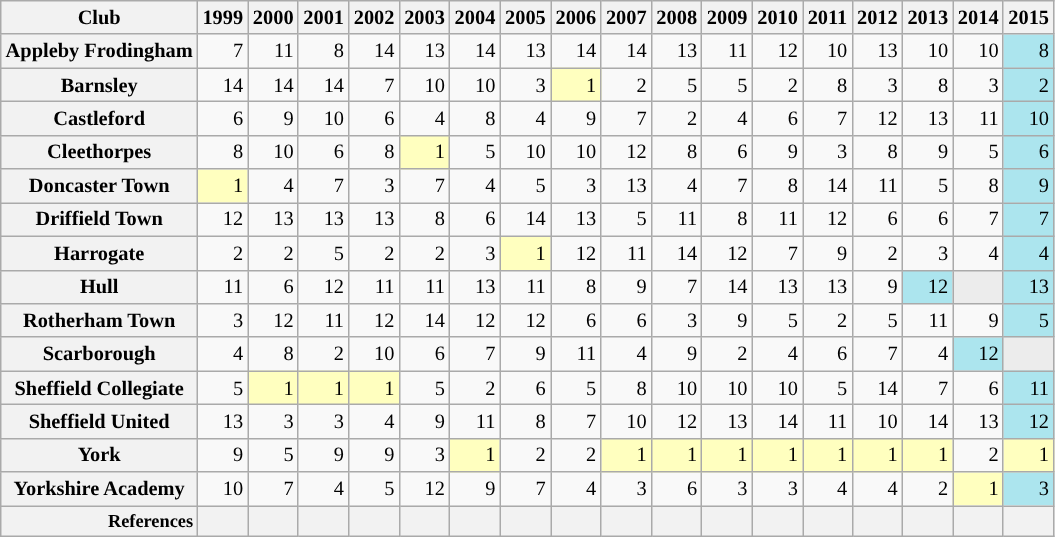<table class="wikitable plainrowheaders" style="font-size:85%; text-align: right;">
<tr>
<th scope="col">Club</th>
<th scope="col">1999</th>
<th scope="col">2000</th>
<th scope="col">2001</th>
<th scope="col">2002</th>
<th scope="col">2003</th>
<th scope="col">2004</th>
<th scope="col">2005</th>
<th scope="col">2006</th>
<th scope="col">2007</th>
<th scope="col">2008</th>
<th scope="col">2009</th>
<th scope="col">2010</th>
<th scope="col">2011</th>
<th scope="col">2012</th>
<th scope="col">2013</th>
<th scope="col">2014</th>
<th scope="col">2015</th>
</tr>
<tr>
<th scope="row">Appleby Frodingham</th>
<td>7</td>
<td>11</td>
<td>8</td>
<td>14</td>
<td>13</td>
<td>14</td>
<td>13</td>
<td>14</td>
<td>14</td>
<td>13</td>
<td>11</td>
<td>12</td>
<td>10</td>
<td>13</td>
<td>10</td>
<td>10</td>
<td bgcolor="#ace5ee">8</td>
</tr>
<tr>
<th scope="row">Barnsley</th>
<td>14</td>
<td>14</td>
<td>14</td>
<td>7</td>
<td>10</td>
<td>10</td>
<td>3</td>
<td bgcolor="#ffffbf">1</td>
<td>2</td>
<td>5</td>
<td>5</td>
<td>2</td>
<td>8</td>
<td>3</td>
<td>8</td>
<td>3</td>
<td bgcolor="#ace5ee">2</td>
</tr>
<tr>
<th scope="row">Castleford</th>
<td>6</td>
<td>9</td>
<td>10</td>
<td>6</td>
<td>4</td>
<td>8</td>
<td>4</td>
<td>9</td>
<td>7</td>
<td>2</td>
<td>4</td>
<td>6</td>
<td>7</td>
<td>12</td>
<td>13</td>
<td>11</td>
<td bgcolor="#ace5ee">10</td>
</tr>
<tr>
<th scope="row">Cleethorpes</th>
<td>8</td>
<td>10</td>
<td>6</td>
<td>8</td>
<td bgcolor="#ffffbf">1</td>
<td>5</td>
<td>10</td>
<td>10</td>
<td>12</td>
<td>8</td>
<td>6</td>
<td>9</td>
<td>3</td>
<td>8</td>
<td>9</td>
<td>5</td>
<td bgcolor="#ace5ee">6</td>
</tr>
<tr>
<th scope="row">Doncaster Town</th>
<td bgcolor="#ffffbf">1</td>
<td>4</td>
<td>7</td>
<td>3</td>
<td>7</td>
<td>4</td>
<td>5</td>
<td>3</td>
<td>13</td>
<td>4</td>
<td>7</td>
<td>8</td>
<td>14</td>
<td>11</td>
<td>5</td>
<td>8</td>
<td bgcolor="#ace5ee">9</td>
</tr>
<tr>
<th scope="row">Driffield Town</th>
<td>12</td>
<td>13</td>
<td>13</td>
<td>13</td>
<td>8</td>
<td>6</td>
<td>14</td>
<td>13</td>
<td>5</td>
<td>11</td>
<td>8</td>
<td>11</td>
<td>12</td>
<td>6</td>
<td>6</td>
<td>7</td>
<td bgcolor="#ace5ee">7</td>
</tr>
<tr>
<th scope="row">Harrogate</th>
<td>2</td>
<td>2</td>
<td>5</td>
<td>2</td>
<td>2</td>
<td>3</td>
<td bgcolor="#ffffbf">1</td>
<td>12</td>
<td>11</td>
<td>14</td>
<td>12</td>
<td>7</td>
<td>9</td>
<td>2</td>
<td>3</td>
<td>4</td>
<td bgcolor="#ace5ee">4</td>
</tr>
<tr>
<th scope="row">Hull </th>
<td>11</td>
<td>6</td>
<td>12</td>
<td>11</td>
<td>11</td>
<td>13</td>
<td>11</td>
<td>8</td>
<td>9</td>
<td>7</td>
<td>14</td>
<td>13</td>
<td>13</td>
<td>9</td>
<td bgcolor="#ace5ee">12</td>
<td bgcolor="#ececec"></td>
<td bgcolor="#ace5ee">13</td>
</tr>
<tr>
<th scope="row">Rotherham Town</th>
<td>3</td>
<td>12</td>
<td>11</td>
<td>12</td>
<td>14</td>
<td>12</td>
<td>12</td>
<td>6</td>
<td>6</td>
<td>3</td>
<td>9</td>
<td>5</td>
<td>2</td>
<td>5</td>
<td>11</td>
<td>9</td>
<td bgcolor="#ace5ee">5</td>
</tr>
<tr>
<th scope="row">Scarborough </th>
<td>4</td>
<td>8</td>
<td>2</td>
<td>10</td>
<td>6</td>
<td>7</td>
<td>9</td>
<td>11</td>
<td>4</td>
<td>9</td>
<td>2</td>
<td>4</td>
<td>6</td>
<td>7</td>
<td>4</td>
<td bgcolor="#ace5ee">12</td>
<td bgcolor="#ececec"></td>
</tr>
<tr>
<th scope="row">Sheffield Collegiate</th>
<td>5</td>
<td bgcolor="#ffffbf">1</td>
<td bgcolor="#ffffbf">1</td>
<td bgcolor="#ffffbf">1</td>
<td>5</td>
<td>2</td>
<td>6</td>
<td>5</td>
<td>8</td>
<td>10</td>
<td>10</td>
<td>10</td>
<td>5</td>
<td>14</td>
<td>7</td>
<td>6</td>
<td bgcolor="#ace5ee">11</td>
</tr>
<tr>
<th scope="row">Sheffield United</th>
<td>13</td>
<td>3</td>
<td>3</td>
<td>4</td>
<td>9</td>
<td>11</td>
<td>8</td>
<td>7</td>
<td>10</td>
<td>12</td>
<td>13</td>
<td>14</td>
<td>11</td>
<td>10</td>
<td>14</td>
<td>13</td>
<td bgcolor="#ace5ee">12</td>
</tr>
<tr>
<th scope="row">York</th>
<td>9</td>
<td>5</td>
<td>9</td>
<td>9</td>
<td>3</td>
<td bgcolor="#ffffbf">1</td>
<td>2</td>
<td>2</td>
<td bgcolor="#ffffbf">1</td>
<td bgcolor="#ffffbf">1</td>
<td bgcolor="#ffffbf">1</td>
<td bgcolor="#ffffbf">1</td>
<td bgcolor="#ffffbf">1</td>
<td bgcolor="#ffffbf">1</td>
<td bgcolor="#ffffbf">1</td>
<td>2</td>
<td bgcolor="#ffffbf">1</td>
</tr>
<tr>
<th scope="row">Yorkshire Academy</th>
<td>10</td>
<td>7</td>
<td>4</td>
<td>5</td>
<td>12</td>
<td>9</td>
<td>7</td>
<td>4</td>
<td>3</td>
<td>6</td>
<td>3</td>
<td>3</td>
<td>4</td>
<td>4</td>
<td>2</td>
<td bgcolor="#ffffbf">1</td>
<td bgcolor="#ace5ee">3</td>
</tr>
<tr style="font-size:90%; text-align:center">
<th scope="row" style="text-align: right">References</th>
<th scope="col"></th>
<th scope="col"></th>
<th scope="col"></th>
<th scope="col"></th>
<th scope="col"></th>
<th scope="col"></th>
<th scope="col"></th>
<th scope="col"></th>
<th scope="col"></th>
<th scope="col"></th>
<th scope="col"></th>
<th scope="col"></th>
<th scope="col"></th>
<th scope="col"></th>
<th scope="col"></th>
<th scope="col"></th>
<th scope="col"></th>
</tr>
</table>
